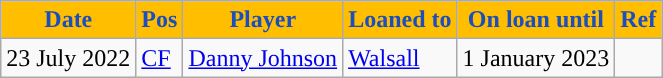<table class="wikitable plainrowheaders sortable">
<tr>
<th style="background:#ffbf00; color:#1C4EBD; ">Date</th>
<th style="background:#ffbf00; color:#1C4EBD; ">Pos</th>
<th style="background:#FFbf00; color:#1C4EBD; ">Player</th>
<th style="background:#FFbf00; color:#1C4EBD; ">Loaned to</th>
<th style="background:#FFbf00; color:#1C4EBD; ">On loan until</th>
<th style="background:#FFbf00; color:#1C4EBD; ">Ref</th>
</tr>
<tr>
<td>23 July 2022</td>
<td><a href='#'>CF</a></td>
<td> <a href='#'>Danny Johnson</a></td>
<td> <a href='#'>Walsall</a></td>
<td>1 January 2023</td>
<td></td>
</tr>
</table>
